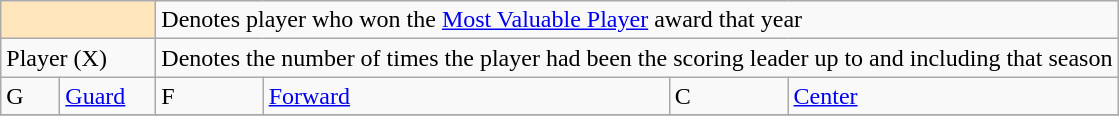<table class="wikitable">
<tr>
<td style="background-color:#FFE6BD; border:1px solid #aaaaaa; width:6em" colspan=2></td>
<td colspan=5>Denotes player who won the <a href='#'>Most Valuable Player</a> award that year</td>
</tr>
<tr>
<td colspan=2>Player (X)</td>
<td colspan=5>Denotes the number of times the player had been the scoring leader up to and including that season</td>
</tr>
<tr>
<td style="width:2em">G</td>
<td colspan=2><a href='#'>Guard</a></td>
<td>F</td>
<td><a href='#'>Forward</a></td>
<td>C</td>
<td><a href='#'>Center</a></td>
</tr>
<tr>
</tr>
</table>
